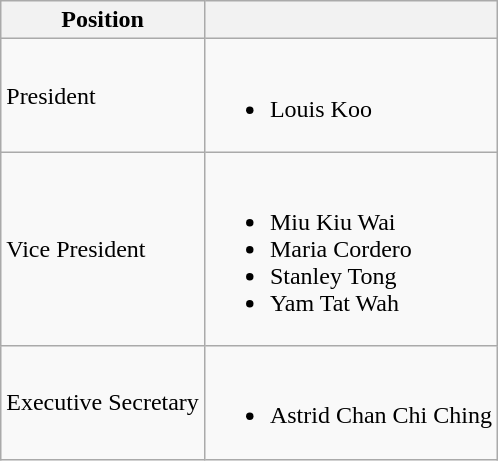<table class="wikitable">
<tr>
<th>Position</th>
<th></th>
</tr>
<tr>
<td>President</td>
<td><br><ul><li>Louis Koo</li></ul></td>
</tr>
<tr>
<td>Vice President</td>
<td><br><ul><li>Miu Kiu Wai</li><li>Maria Cordero</li><li>Stanley Tong</li><li>Yam Tat Wah</li></ul></td>
</tr>
<tr>
<td>Executive Secretary</td>
<td><br><ul><li>Astrid Chan Chi Ching</li></ul></td>
</tr>
</table>
